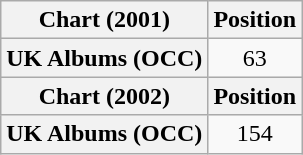<table class="wikitable plainrowheaders" style="text-align:center">
<tr>
<th scope="col">Chart (2001)</th>
<th scope="col">Position</th>
</tr>
<tr>
<th scope="row">UK Albums (OCC)</th>
<td>63</td>
</tr>
<tr>
<th scope="col">Chart (2002)</th>
<th scope="col">Position</th>
</tr>
<tr>
<th scope="row">UK Albums (OCC)</th>
<td>154</td>
</tr>
</table>
